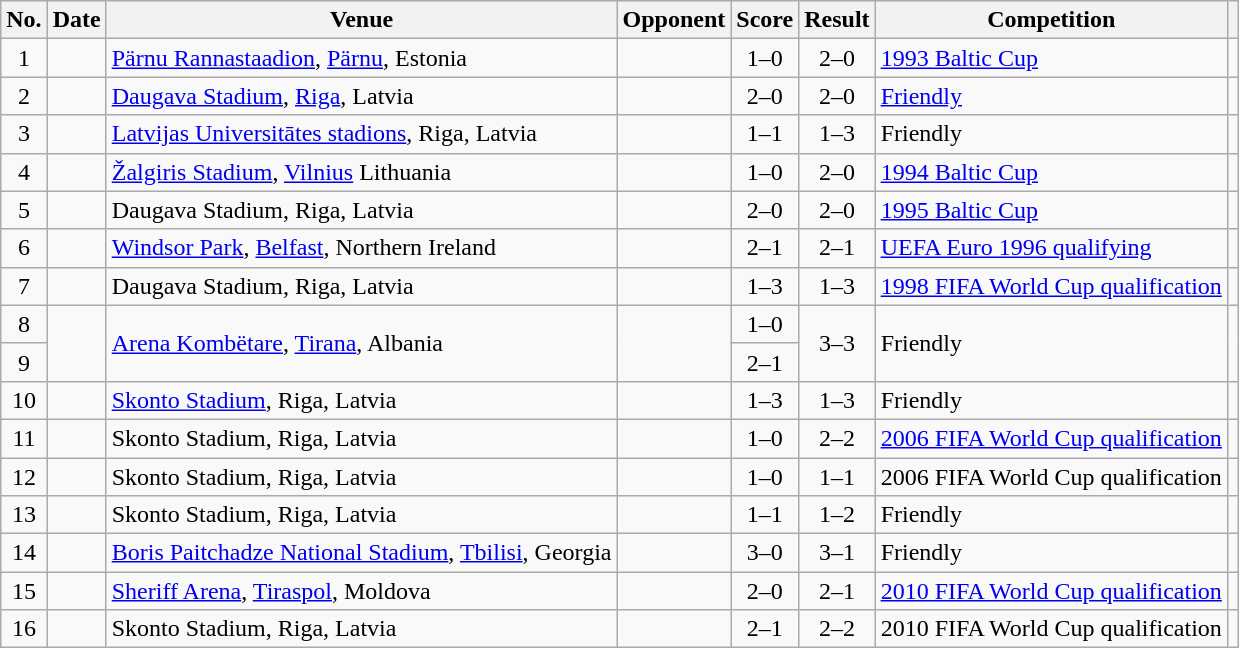<table class="wikitable sortable">
<tr>
<th scope="col">No.</th>
<th scope="col">Date</th>
<th scope="col">Venue</th>
<th scope="col">Opponent</th>
<th scope="col">Score</th>
<th scope="col">Result</th>
<th scope="col">Competition</th>
<th scope="col" class="unsortable"></th>
</tr>
<tr>
<td style="text-align:center">1</td>
<td></td>
<td><a href='#'>Pärnu Rannastaadion</a>, <a href='#'>Pärnu</a>, Estonia</td>
<td></td>
<td style="text-align:center">1–0</td>
<td style="text-align:center">2–0</td>
<td><a href='#'>1993 Baltic Cup</a></td>
<td></td>
</tr>
<tr>
<td style="text-align:center">2</td>
<td></td>
<td><a href='#'>Daugava Stadium</a>, <a href='#'>Riga</a>, Latvia</td>
<td></td>
<td style="text-align:center">2–0</td>
<td style="text-align:center">2–0</td>
<td><a href='#'>Friendly</a></td>
<td></td>
</tr>
<tr>
<td style="text-align:center">3</td>
<td></td>
<td><a href='#'>Latvijas Universitātes stadions</a>, Riga, Latvia</td>
<td></td>
<td style="text-align:center">1–1</td>
<td style="text-align:center">1–3</td>
<td>Friendly</td>
<td></td>
</tr>
<tr>
<td style="text-align:center">4</td>
<td></td>
<td><a href='#'>Žalgiris Stadium</a>, <a href='#'>Vilnius</a> Lithuania</td>
<td></td>
<td style="text-align:center">1–0</td>
<td style="text-align:center">2–0</td>
<td><a href='#'>1994 Baltic Cup</a></td>
<td></td>
</tr>
<tr>
<td style="text-align:center">5</td>
<td></td>
<td>Daugava Stadium, Riga, Latvia</td>
<td></td>
<td style="text-align:center">2–0</td>
<td style="text-align:center">2–0</td>
<td><a href='#'>1995 Baltic Cup</a></td>
<td></td>
</tr>
<tr>
<td style="text-align:center">6</td>
<td></td>
<td><a href='#'>Windsor Park</a>, <a href='#'>Belfast</a>, Northern Ireland</td>
<td></td>
<td style="text-align:center">2–1</td>
<td style="text-align:center">2–1</td>
<td><a href='#'>UEFA Euro 1996 qualifying</a></td>
<td></td>
</tr>
<tr>
<td style="text-align:center">7</td>
<td></td>
<td>Daugava Stadium, Riga, Latvia</td>
<td></td>
<td style="text-align:center">1–3</td>
<td style="text-align:center">1–3</td>
<td><a href='#'>1998 FIFA World Cup qualification</a></td>
<td></td>
</tr>
<tr>
<td style="text-align:center">8</td>
<td rowspan="2"></td>
<td rowspan="2"><a href='#'>Arena Kombëtare</a>, <a href='#'>Tirana</a>, Albania</td>
<td rowspan="2"></td>
<td style="text-align:center">1–0</td>
<td rowspan="2" style="text-align:center">3–3</td>
<td rowspan="2">Friendly</td>
<td rowspan="2"></td>
</tr>
<tr>
<td style="text-align:center">9</td>
<td style="text-align:center">2–1</td>
</tr>
<tr>
<td style="text-align:center">10</td>
<td></td>
<td><a href='#'>Skonto Stadium</a>, Riga, Latvia</td>
<td></td>
<td style="text-align:center">1–3</td>
<td style="text-align:center">1–3</td>
<td>Friendly</td>
<td></td>
</tr>
<tr>
<td style="text-align:center">11</td>
<td></td>
<td>Skonto Stadium, Riga, Latvia</td>
<td></td>
<td style="text-align:center">1–0</td>
<td style="text-align:center">2–2</td>
<td><a href='#'>2006 FIFA World Cup qualification</a></td>
<td></td>
</tr>
<tr>
<td style="text-align:center">12</td>
<td></td>
<td>Skonto Stadium, Riga, Latvia</td>
<td></td>
<td style="text-align:center">1–0</td>
<td style="text-align:center">1–1</td>
<td>2006 FIFA World Cup qualification</td>
<td></td>
</tr>
<tr>
<td style="text-align:center">13</td>
<td></td>
<td>Skonto Stadium, Riga, Latvia</td>
<td></td>
<td style="text-align:center">1–1</td>
<td style="text-align:center">1–2</td>
<td>Friendly</td>
<td></td>
</tr>
<tr>
<td style="text-align:center">14</td>
<td></td>
<td><a href='#'>Boris Paitchadze National Stadium</a>, <a href='#'>Tbilisi</a>, Georgia</td>
<td></td>
<td style="text-align:center">3–0</td>
<td style="text-align:center">3–1</td>
<td>Friendly</td>
<td></td>
</tr>
<tr>
<td style="text-align:center">15</td>
<td></td>
<td><a href='#'>Sheriff Arena</a>, <a href='#'>Tiraspol</a>, Moldova</td>
<td></td>
<td style="text-align:center">2–0</td>
<td style="text-align:center">2–1</td>
<td><a href='#'>2010 FIFA World Cup qualification</a></td>
<td></td>
</tr>
<tr>
<td style="text-align:center">16</td>
<td></td>
<td>Skonto Stadium, Riga, Latvia</td>
<td></td>
<td style="text-align:center">2–1</td>
<td style="text-align:center">2–2</td>
<td>2010 FIFA World Cup qualification</td>
<td></td>
</tr>
</table>
